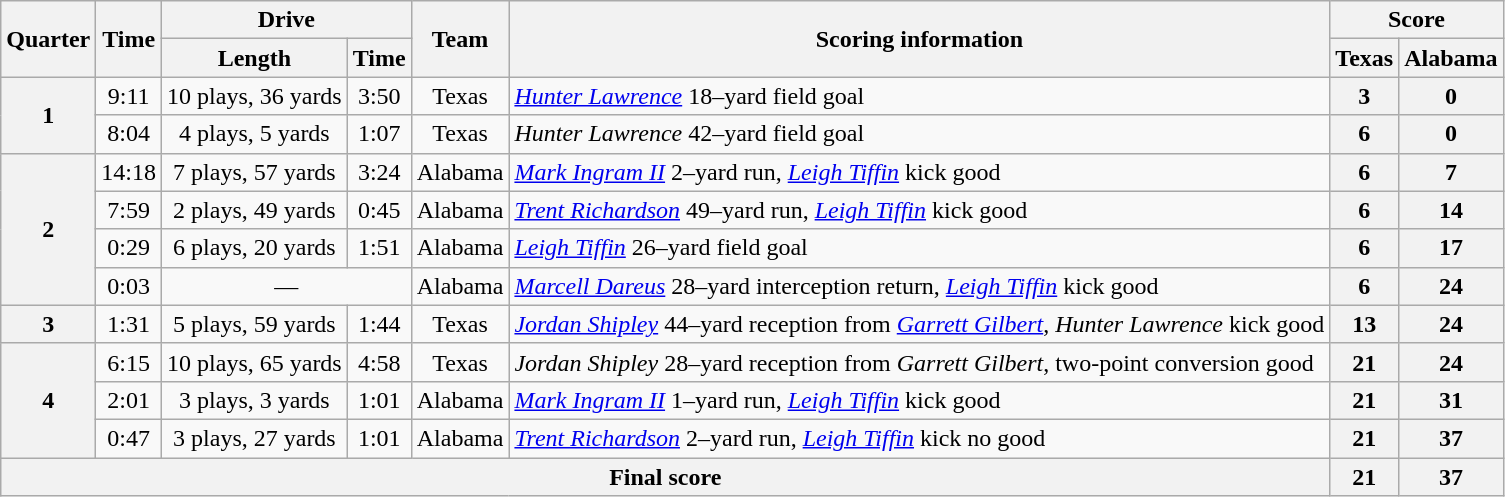<table class="wikitable" style="text-align: center;">
<tr>
<th rowspan=2>Quarter</th>
<th rowspan=2>Time</th>
<th colspan=2>Drive</th>
<th rowspan=2>Team</th>
<th rowspan=2>Scoring information</th>
<th colspan=2>Score</th>
</tr>
<tr>
<th>Length</th>
<th>Time</th>
<th>Texas</th>
<th>Alabama</th>
</tr>
<tr>
<th rowspan=2>1</th>
<td>9:11</td>
<td>10 plays, 36 yards</td>
<td>3:50</td>
<td>Texas</td>
<td align=left><em><a href='#'>Hunter Lawrence</a></em> 18–yard field goal</td>
<th>3</th>
<th>0</th>
</tr>
<tr>
<td>8:04</td>
<td>4 plays, 5 yards</td>
<td>1:07</td>
<td>Texas</td>
<td align=left><em>Hunter Lawrence</em> 42–yard field goal</td>
<th>6</th>
<th>0</th>
</tr>
<tr>
<th rowspan=4>2</th>
<td>14:18</td>
<td>7 plays, 57 yards</td>
<td>3:24</td>
<td>Alabama</td>
<td align=left><em><a href='#'>Mark Ingram II</a></em> 2–yard run, <em><a href='#'>Leigh Tiffin</a></em> kick good</td>
<th>6</th>
<th>7</th>
</tr>
<tr>
<td>7:59</td>
<td>2 plays, 49 yards</td>
<td>0:45</td>
<td>Alabama</td>
<td align=left><em><a href='#'>Trent Richardson</a></em> 49–yard run, <em><a href='#'>Leigh Tiffin</a></em> kick good</td>
<th>6</th>
<th>14</th>
</tr>
<tr>
<td>0:29</td>
<td>6 plays, 20 yards</td>
<td>1:51</td>
<td>Alabama</td>
<td align=left><em><a href='#'>Leigh Tiffin</a></em> 26–yard field goal</td>
<th>6</th>
<th>17</th>
</tr>
<tr>
<td>0:03</td>
<td colspan=2>—</td>
<td>Alabama</td>
<td align=left><em><a href='#'>Marcell Dareus</a></em> 28–yard interception return, <em><a href='#'>Leigh Tiffin</a></em> kick good</td>
<th>6</th>
<th>24</th>
</tr>
<tr>
<th rowspan=1>3</th>
<td>1:31</td>
<td>5 plays, 59 yards</td>
<td>1:44</td>
<td>Texas</td>
<td align=left><em><a href='#'>Jordan Shipley</a></em> 44–yard reception from <em><a href='#'>Garrett Gilbert</a></em>, <em>Hunter Lawrence</em> kick good</td>
<th>13</th>
<th>24</th>
</tr>
<tr>
<th rowspan=3>4</th>
<td>6:15</td>
<td>10 plays, 65 yards</td>
<td>4:58</td>
<td>Texas</td>
<td align=left><em>Jordan Shipley</em> 28–yard reception from <em>Garrett Gilbert</em>, two-point conversion good</td>
<th>21</th>
<th>24</th>
</tr>
<tr>
<td>2:01</td>
<td>3 plays, 3 yards</td>
<td>1:01</td>
<td>Alabama</td>
<td align=left><em><a href='#'>Mark Ingram II</a></em> 1–yard run, <em><a href='#'>Leigh Tiffin</a></em> kick good</td>
<th>21</th>
<th>31</th>
</tr>
<tr>
<td>0:47</td>
<td>3 plays, 27 yards</td>
<td>1:01</td>
<td>Alabama</td>
<td align=left><em><a href='#'>Trent Richardson</a></em> 2–yard run, <em><a href='#'>Leigh Tiffin</a></em> kick no good</td>
<th>21</th>
<th>37</th>
</tr>
<tr>
<th colspan=6>Final score</th>
<th>21</th>
<th>37</th>
</tr>
</table>
